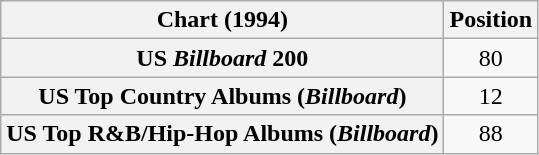<table class="wikitable sortable plainrowheaders" style="text-align:center">
<tr>
<th scope="col">Chart (1994)</th>
<th scope="col">Position</th>
</tr>
<tr>
<th scope="row">US <em>Billboard</em> 200</th>
<td>80</td>
</tr>
<tr>
<th scope="row">US Top Country Albums (<em>Billboard</em>)</th>
<td>12</td>
</tr>
<tr>
<th scope="row">US Top R&B/Hip-Hop Albums (<em>Billboard</em>)</th>
<td>88</td>
</tr>
</table>
